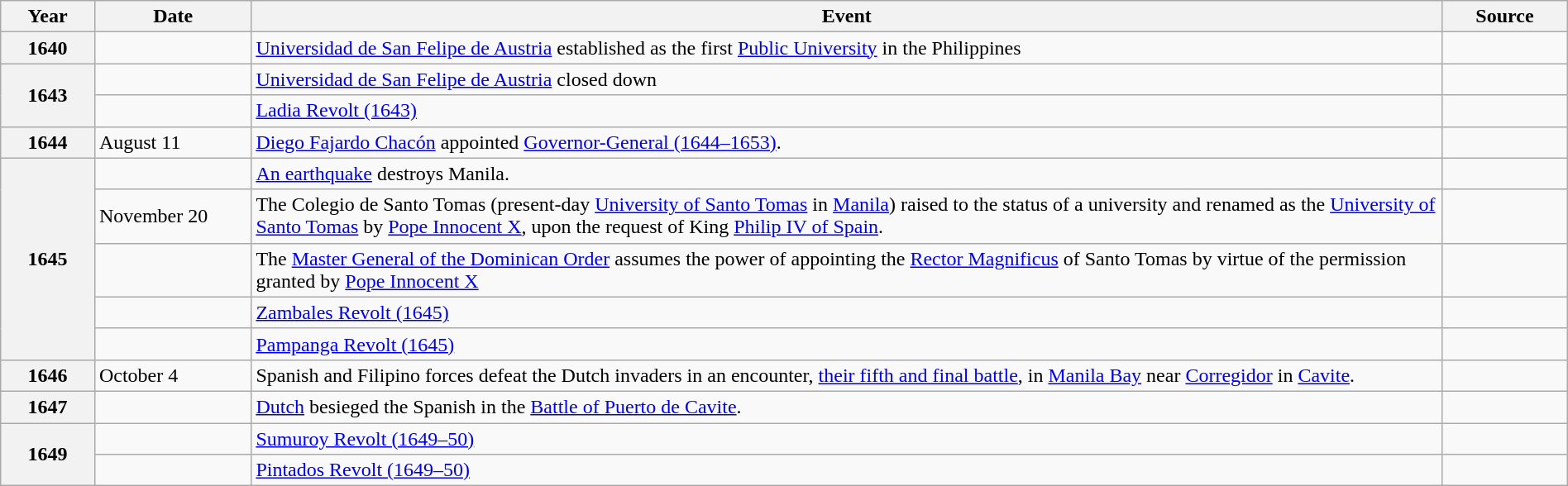<table class="wikitable toptextcells" style="width:100%;">
<tr>
<th scope="col" style="width:6%;">Year</th>
<th scope="col" style="width:10%;">Date</th>
<th scope="col">Event</th>
<th scope="col" style="width:8%;">Source</th>
</tr>
<tr>
<th scope="row">1640</th>
<td></td>
<td><a href='#'>Universidad de San Felipe de Austria</a> established as the first <a href='#'>Public University</a> in the Philippines</td>
<td></td>
</tr>
<tr>
<th scope="row" rowspan="2">1643</th>
<td></td>
<td><a href='#'>Universidad de San Felipe de Austria</a> closed down</td>
<td></td>
</tr>
<tr>
<td></td>
<td><a href='#'>Ladia Revolt (1643)</a></td>
<td></td>
</tr>
<tr>
<th scope="row">1644</th>
<td>August 11</td>
<td><a href='#'>Diego Fajardo Chacón</a> appointed <a href='#'>Governor-General (1644–1653)</a>.</td>
<td></td>
</tr>
<tr>
<th scope="row" rowspan="5">1645</th>
<td></td>
<td><a href='#'>An earthquake</a> destroys Manila.</td>
<td></td>
</tr>
<tr>
<td>November 20</td>
<td>The Colegio de Santo Tomas (present-day <a href='#'>University of Santo Tomas</a> in <a href='#'>Manila</a>) raised to the status of a university and renamed as the <a href='#'>University of Santo Tomas</a> by <a href='#'>Pope Innocent X</a>, upon the request of King <a href='#'>Philip IV of Spain</a>.</td>
<td></td>
</tr>
<tr>
<td></td>
<td>The <a href='#'>Master General of the Dominican Order</a> assumes the power of appointing the <a href='#'>Rector Magnificus</a> of Santo Tomas by virtue of the permission granted by <a href='#'>Pope Innocent X</a></td>
<td></td>
</tr>
<tr>
<td></td>
<td><a href='#'>Zambales Revolt (1645)</a></td>
<td></td>
</tr>
<tr>
<td></td>
<td><a href='#'>Pampanga Revolt (1645)</a></td>
<td></td>
</tr>
<tr>
<th scope="row">1646</th>
<td>October 4</td>
<td>Spanish and Filipino forces defeat the Dutch invaders in an encounter, <a href='#'>their fifth and final battle</a>, in <a href='#'>Manila Bay</a> near <a href='#'>Corregidor</a> in <a href='#'>Cavite</a>.</td>
<td></td>
</tr>
<tr>
<th scope="row">1647</th>
<td></td>
<td><a href='#'>Dutch</a> besieged the Spanish in the <a href='#'>Battle of Puerto de Cavite</a>.</td>
<td></td>
</tr>
<tr>
<th scope="row" rowspan="2">1649</th>
<td></td>
<td><a href='#'>Sumuroy Revolt (1649–50)</a></td>
<td></td>
</tr>
<tr>
<td></td>
<td><a href='#'>Pintados Revolt (1649–50)</a></td>
<td></td>
</tr>
</table>
